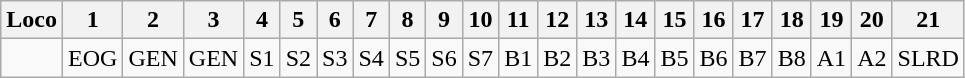<table class="wikitable">
<tr>
<th rowspan="1">Loco</th>
<th rowspan="1">1</th>
<th>2</th>
<th rowspan="1">3</th>
<th rowspan="1">4</th>
<th rowspan="1">5</th>
<th rowspan="1">6</th>
<th rowspan="1">7</th>
<th rowspan="1">8</th>
<th>9</th>
<th>10</th>
<th rowspan="1">11</th>
<th>12</th>
<th rowspan="1">13</th>
<th rowspan="1">14</th>
<th rowspan="1">15</th>
<th rowspan="1">16</th>
<th rowspan="1">17</th>
<th rowspan="1">18</th>
<th rowspan="1">19</th>
<th rowspan="1">20</th>
<th rowspan="1">21</th>
</tr>
<tr>
<td></td>
<td>EOG</td>
<td>GEN</td>
<td>GEN</td>
<td>S1</td>
<td>S2</td>
<td>S3</td>
<td>S4</td>
<td>S5</td>
<td>S6</td>
<td>S7</td>
<td>B1</td>
<td>B2</td>
<td>B3</td>
<td>B4</td>
<td>B5</td>
<td>B6</td>
<td>B7</td>
<td>B8</td>
<td>A1</td>
<td>A2</td>
<td>SLRD</td>
</tr>
</table>
